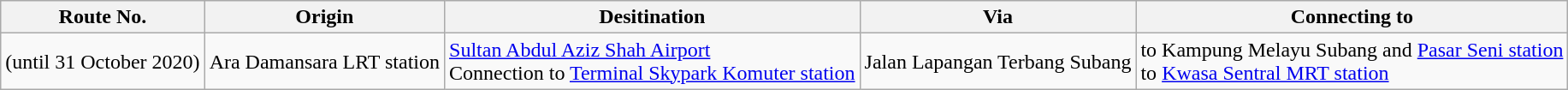<table class="wikitable">
<tr>
<th>Route No.</th>
<th>Origin</th>
<th>Desitination</th>
<th>Via</th>
<th>Connecting to</th>
</tr>
<tr>
<td>  (until 31 October 2020)</td>
<td> Ara Damansara LRT station</td>
<td><a href='#'>Sultan Abdul Aziz Shah Airport</a> <br> Connection to  <a href='#'>Terminal Skypark Komuter station</a></td>
<td>Jalan Lapangan Terbang Subang</td>
<td><strong></strong> to Kampung Melayu Subang and  <a href='#'>Pasar Seni station</a><br><strong></strong> to  <a href='#'>Kwasa Sentral MRT station</a></td>
</tr>
</table>
